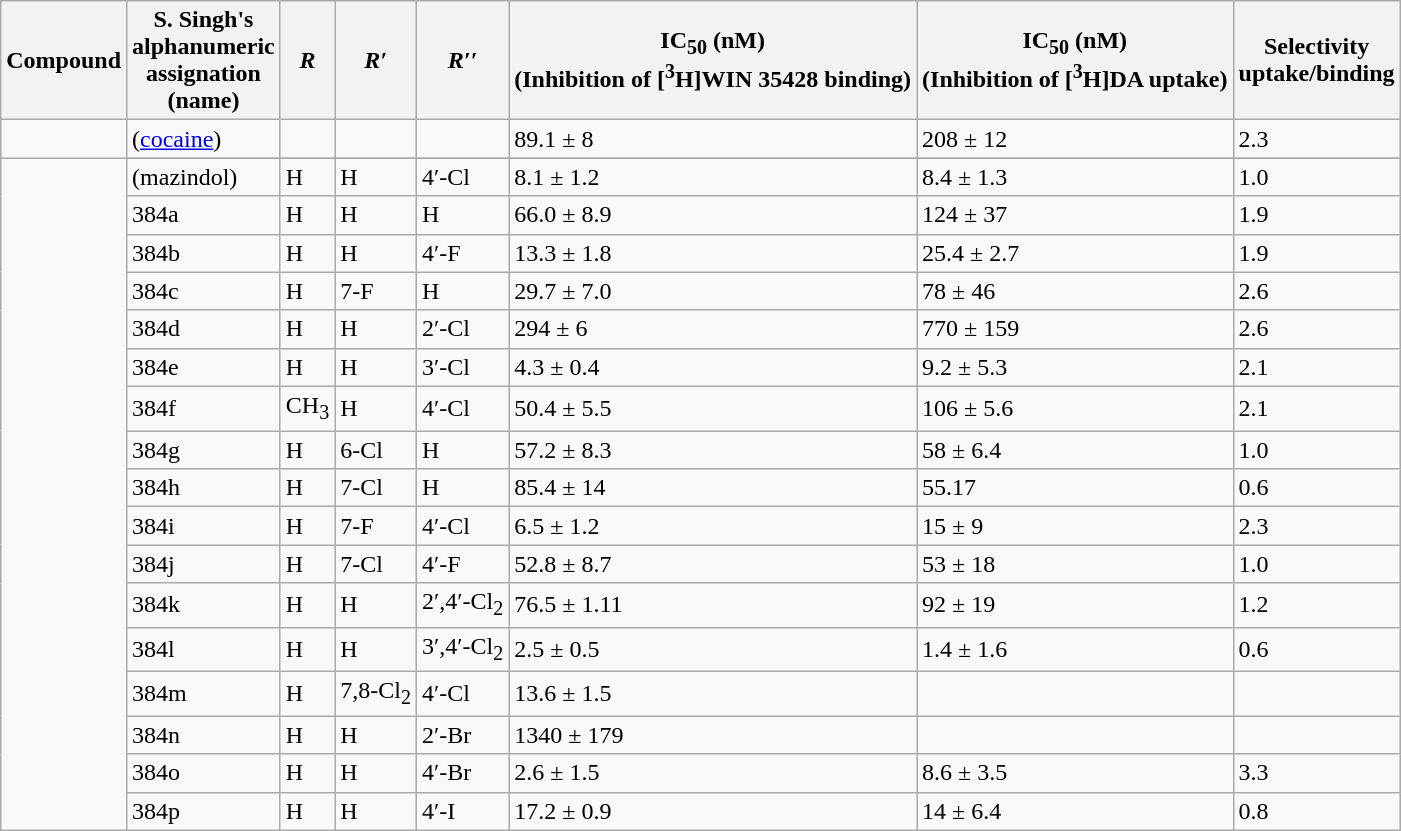<table class="wikitable sortable">
<tr>
<th>Compound</th>
<th>S. Singh's<br>alphanumeric<br>assignation<br>(name)</th>
<th><em>R</em></th>
<th><em>R′</em></th>
<th><em>R′′</em></th>
<th>IC<sub>50</sub> (nM)<br>(Inhibition of [<sup>3</sup>H]WIN 35428 binding)</th>
<th>IC<sub>50</sub> (nM)<br>(Inhibition of [<sup>3</sup>H]DA uptake)</th>
<th>Selectivity<br>uptake/binding</th>
</tr>
<tr>
<td></td>
<td>(<a href='#'>cocaine</a>)</td>
<td></td>
<td></td>
<td></td>
<td>89.1 ± 8</td>
<td>208 ± 12</td>
<td>2.3</td>
</tr>
<tr>
<td rowspan=18></td>
</tr>
<tr>
<td>(mazindol)</td>
<td>H</td>
<td>H</td>
<td>4′-Cl</td>
<td>8.1 ± 1.2</td>
<td>8.4 ± 1.3</td>
<td>1.0</td>
</tr>
<tr>
<td>384a</td>
<td>H</td>
<td>H</td>
<td>H</td>
<td>66.0 ± 8.9</td>
<td>124 ± 37</td>
<td>1.9</td>
</tr>
<tr>
<td>384b</td>
<td>H</td>
<td>H</td>
<td>4′-F</td>
<td>13.3 ± 1.8</td>
<td>25.4 ± 2.7</td>
<td>1.9</td>
</tr>
<tr>
<td>384c</td>
<td>H</td>
<td>7-F</td>
<td>H</td>
<td>29.7 ± 7.0</td>
<td>78 ± 46</td>
<td>2.6</td>
</tr>
<tr>
<td>384d</td>
<td>H</td>
<td>H</td>
<td>2′-Cl</td>
<td>294 ± 6</td>
<td>770 ± 159</td>
<td>2.6</td>
</tr>
<tr>
<td>384e</td>
<td>H</td>
<td>H</td>
<td>3′-Cl</td>
<td>4.3 ± 0.4</td>
<td>9.2 ± 5.3</td>
<td>2.1</td>
</tr>
<tr>
<td>384f</td>
<td>CH<sub>3</sub></td>
<td>H</td>
<td>4′-Cl</td>
<td>50.4 ± 5.5</td>
<td>106 ± 5.6</td>
<td>2.1</td>
</tr>
<tr>
<td>384g</td>
<td>H</td>
<td>6-Cl</td>
<td>H</td>
<td>57.2 ± 8.3</td>
<td>58 ± 6.4</td>
<td>1.0</td>
</tr>
<tr>
<td>384h</td>
<td>H</td>
<td>7-Cl</td>
<td>H</td>
<td>85.4 ± 14</td>
<td>55.17</td>
<td>0.6</td>
</tr>
<tr>
<td>384i</td>
<td>H</td>
<td>7-F</td>
<td>4′-Cl</td>
<td>6.5 ± 1.2</td>
<td>15 ± 9</td>
<td>2.3</td>
</tr>
<tr>
<td>384j</td>
<td>H</td>
<td>7-Cl</td>
<td>4′-F</td>
<td>52.8 ± 8.7</td>
<td>53 ± 18</td>
<td>1.0</td>
</tr>
<tr>
<td>384k</td>
<td>H</td>
<td>H</td>
<td>2′,4′-Cl<sub>2</sub></td>
<td>76.5 ± 1.11</td>
<td>92 ± 19</td>
<td>1.2</td>
</tr>
<tr>
<td>384l</td>
<td>H</td>
<td>H</td>
<td>3′,4′-Cl<sub>2</sub></td>
<td>2.5 ± 0.5</td>
<td>1.4 ± 1.6</td>
<td>0.6</td>
</tr>
<tr>
<td>384m</td>
<td>H</td>
<td>7,8-Cl<sub>2</sub></td>
<td>4′-Cl</td>
<td>13.6 ± 1.5</td>
<td></td>
<td></td>
</tr>
<tr>
<td>384n</td>
<td>H</td>
<td>H</td>
<td>2′-Br</td>
<td>1340 ± 179</td>
<td></td>
<td></td>
</tr>
<tr>
<td>384o</td>
<td>H</td>
<td>H</td>
<td>4′-Br</td>
<td>2.6 ± 1.5</td>
<td>8.6 ± 3.5</td>
<td>3.3</td>
</tr>
<tr>
<td>384p</td>
<td>H</td>
<td>H</td>
<td>4′-I</td>
<td>17.2 ± 0.9</td>
<td>14 ± 6.4</td>
<td>0.8</td>
</tr>
</table>
